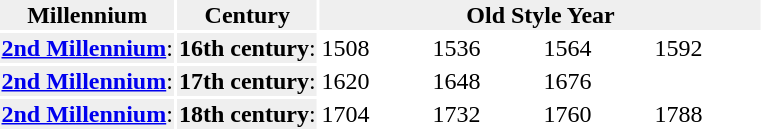<table>
<tr style="background-color:#efefef;">
<th>Millennium</th>
<th>Century</th>
<th align="center" colspan="11">Old Style Year</th>
</tr>
<tr>
<td style="background-color:#efefef;"><strong><a href='#'>2nd Millennium</a></strong>:</td>
<td style="background-color:#efefef;"><strong>16th century</strong>:</td>
<td width=70px>1508</td>
<td width=70px>1536</td>
<td width=70px>1564</td>
<td width=70px>1592</td>
</tr>
<tr>
<td style="background-color:#efefef;"><strong><a href='#'>2nd Millennium</a></strong>:</td>
<td style="background-color:#efefef;"><strong>17th century</strong>:</td>
<td width=70px>1620</td>
<td width=70px>1648</td>
<td width=70px>1676</td>
<td width=70px> </td>
</tr>
<tr>
<td style="background-color:#efefef;"><strong><a href='#'>2nd Millennium</a></strong>:</td>
<td style="background-color:#efefef;"><strong>18th century</strong>:</td>
<td width=70px>1704</td>
<td width=70px>1732</td>
<td width=70px>1760</td>
<td width=70px>1788</td>
</tr>
</table>
